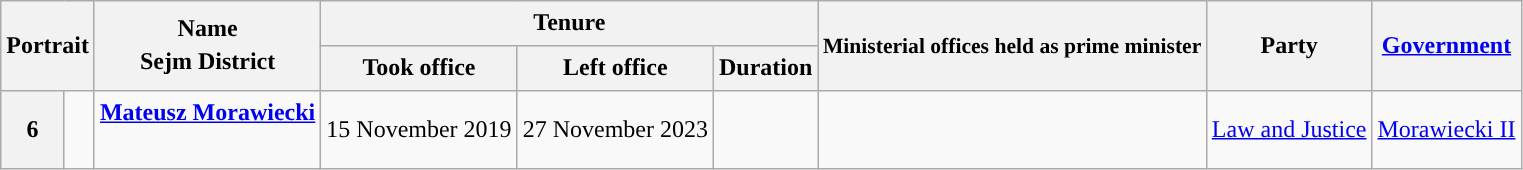<table class="wikitable" style="line-height:1.4em; text-align:center;">
<tr>
<th colspan="2" rowspan="2" scope="col">Portrait</th>
<th rowspan="2">Name<br>Sejm District<br></th>
<th colspan="3" scope="colgroup">Tenure</th>
<th rowspan="2" style="font-size:90%; line-height:normal" scope="col">Ministerial offices held as prime minister</th>
<th rowspan="2">Party</th>
<th rowspan="2"><a href='#'>Government</a></th>
</tr>
<tr>
<th>Took office</th>
<th>Left office</th>
<th>Duration</th>
</tr>
<tr>
<th style="background:">6</th>
<td></td>
<td><strong><a href='#'>Mateusz Morawiecki</a></strong><br> <br></td>
<td>15 November 2019</td>
<td>27 November 2023</td>
<td></td>
<td rowspan=3 style="font-size:90%;"> </td>
<td><a href='#'>Law and Justice</a></td>
<td><a href='#'>Morawiecki II</a></td>
</tr>
</table>
